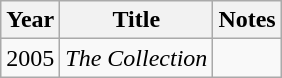<table class="wikitable sortable">
<tr>
<th>Year</th>
<th>Title</th>
<th>Notes</th>
</tr>
<tr>
<td>2005</td>
<td><em>The Collection</em></td>
<td></td>
</tr>
</table>
